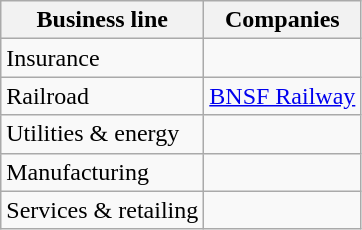<table class="wikitable">
<tr>
<th>Business line</th>
<th>Companies</th>
</tr>
<tr>
<td>Insurance</td>
<td></td>
</tr>
<tr>
<td>Railroad</td>
<td><a href='#'>BNSF Railway</a></td>
</tr>
<tr>
<td>Utilities & energy</td>
<td></td>
</tr>
<tr>
<td>Manufacturing</td>
<td></td>
</tr>
<tr>
<td>Services & retailing</td>
<td></td>
</tr>
</table>
